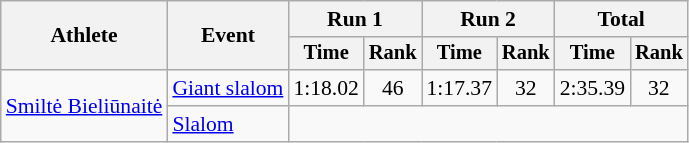<table class="wikitable" style="font-size:90%">
<tr>
<th rowspan=2>Athlete</th>
<th rowspan=2>Event</th>
<th colspan=2>Run 1</th>
<th colspan=2>Run 2</th>
<th colspan=2>Total</th>
</tr>
<tr style="font-size:95%">
<th>Time</th>
<th>Rank</th>
<th>Time</th>
<th>Rank</th>
<th>Time</th>
<th>Rank</th>
</tr>
<tr align=center>
<td align="left" rowspan="2"><a href='#'>Smiltė Bieliūnaitė</a></td>
<td align="left"><a href='#'>Giant slalom</a></td>
<td>1:18.02</td>
<td>46</td>
<td>1:17.37</td>
<td>32</td>
<td>2:35.39</td>
<td>32</td>
</tr>
<tr align=center>
<td align="left"><a href='#'>Slalom</a></td>
<td colspan=6></td>
</tr>
</table>
